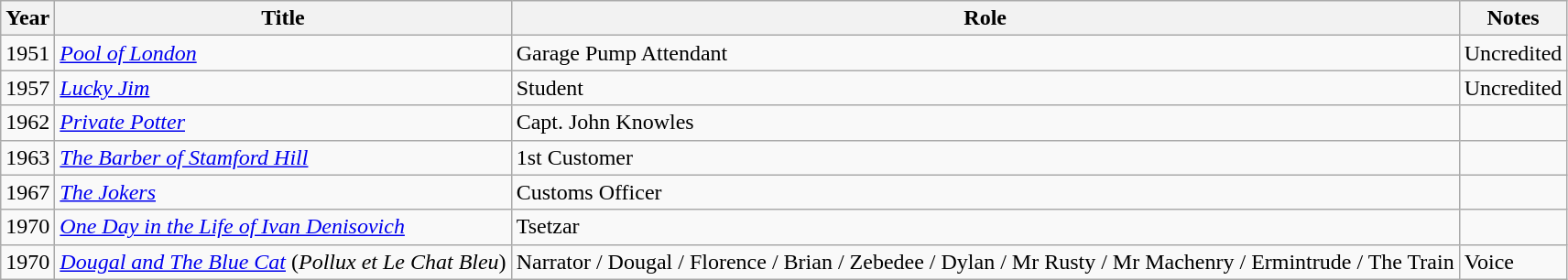<table class="wikitable">
<tr>
<th>Year</th>
<th>Title</th>
<th>Role</th>
<th>Notes</th>
</tr>
<tr>
<td>1951</td>
<td><em><a href='#'>Pool of London</a></em></td>
<td>Garage Pump Attendant</td>
<td>Uncredited</td>
</tr>
<tr>
<td>1957</td>
<td><em><a href='#'>Lucky Jim</a></em></td>
<td>Student</td>
<td>Uncredited</td>
</tr>
<tr>
<td>1962</td>
<td><em><a href='#'>Private Potter</a></em></td>
<td>Capt. John Knowles</td>
<td></td>
</tr>
<tr>
<td>1963</td>
<td><em><a href='#'>The Barber of Stamford Hill</a></em></td>
<td>1st Customer</td>
<td></td>
</tr>
<tr>
<td>1967</td>
<td><em><a href='#'>The Jokers</a></em></td>
<td>Customs Officer</td>
<td></td>
</tr>
<tr>
<td>1970</td>
<td><em><a href='#'>One Day in the Life of Ivan Denisovich</a></em></td>
<td>Tsetzar</td>
<td></td>
</tr>
<tr>
<td>1970</td>
<td><em><a href='#'>Dougal and The Blue Cat</a></em> (<em>Pollux et Le Chat Bleu</em>)</td>
<td>Narrator / Dougal / Florence / Brian / Zebedee / Dylan / Mr Rusty / Mr Machenry / Ermintrude / The Train</td>
<td>Voice</td>
</tr>
</table>
